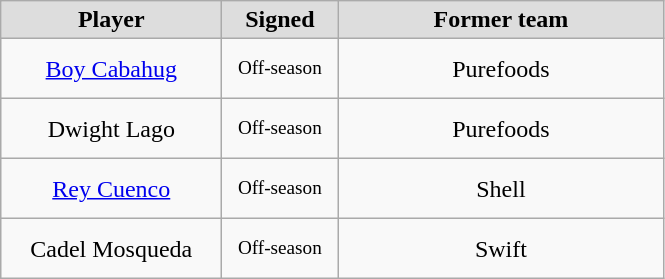<table class="wikitable" style="text-align: center">
<tr align="center" bgcolor="#dddddd">
<td style="width:140px"><strong>Player</strong></td>
<td style="width:70px"><strong>Signed</strong></td>
<td style="width:210px"><strong>Former team</strong></td>
</tr>
<tr style="height:40px">
<td><a href='#'>Boy Cabahug</a></td>
<td style="font-size: 80%">Off-season</td>
<td>Purefoods</td>
</tr>
<tr style="height:40px">
<td>Dwight Lago</td>
<td style="font-size: 80%">Off-season</td>
<td>Purefoods</td>
</tr>
<tr style="height:40px">
<td><a href='#'>Rey Cuenco</a></td>
<td style="font-size: 80%">Off-season</td>
<td>Shell</td>
</tr>
<tr style="height:40px">
<td>Cadel Mosqueda</td>
<td style="font-size: 80%">Off-season</td>
<td>Swift</td>
</tr>
</table>
